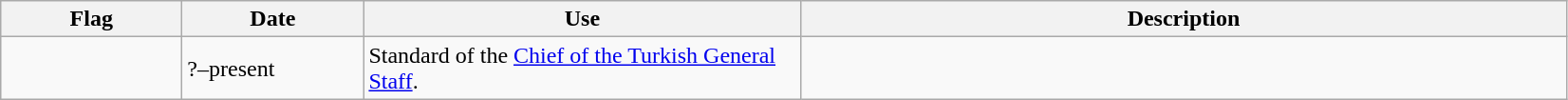<table class="wikitable">
<tr>
<th scope="col" style="width:120px;">Flag</th>
<th scope="col" style="width:120px;">Date</th>
<th scope="col" style="width:300px;">Use</th>
<th scope="col" style="width:530px;">Description</th>
</tr>
<tr>
<td></td>
<td>?–present</td>
<td>Standard of the <a href='#'>Chief of the Turkish General Staff</a>.</td>
</tr>
</table>
